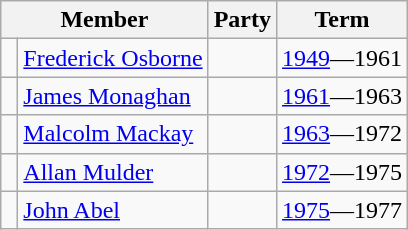<table class="wikitable">
<tr>
<th colspan="2">Member</th>
<th>Party</th>
<th>Term</th>
</tr>
<tr>
<td> </td>
<td><a href='#'>Frederick Osborne</a></td>
<td></td>
<td><a href='#'>1949</a>—1961</td>
</tr>
<tr>
<td> </td>
<td><a href='#'>James Monaghan</a></td>
<td></td>
<td><a href='#'>1961</a>—1963</td>
</tr>
<tr>
<td> </td>
<td><a href='#'>Malcolm Mackay</a></td>
<td></td>
<td><a href='#'>1963</a>—1972</td>
</tr>
<tr>
<td> </td>
<td><a href='#'>Allan Mulder</a></td>
<td></td>
<td><a href='#'>1972</a>—1975</td>
</tr>
<tr>
<td> </td>
<td><a href='#'>John Abel</a></td>
<td></td>
<td><a href='#'>1975</a>—1977</td>
</tr>
</table>
